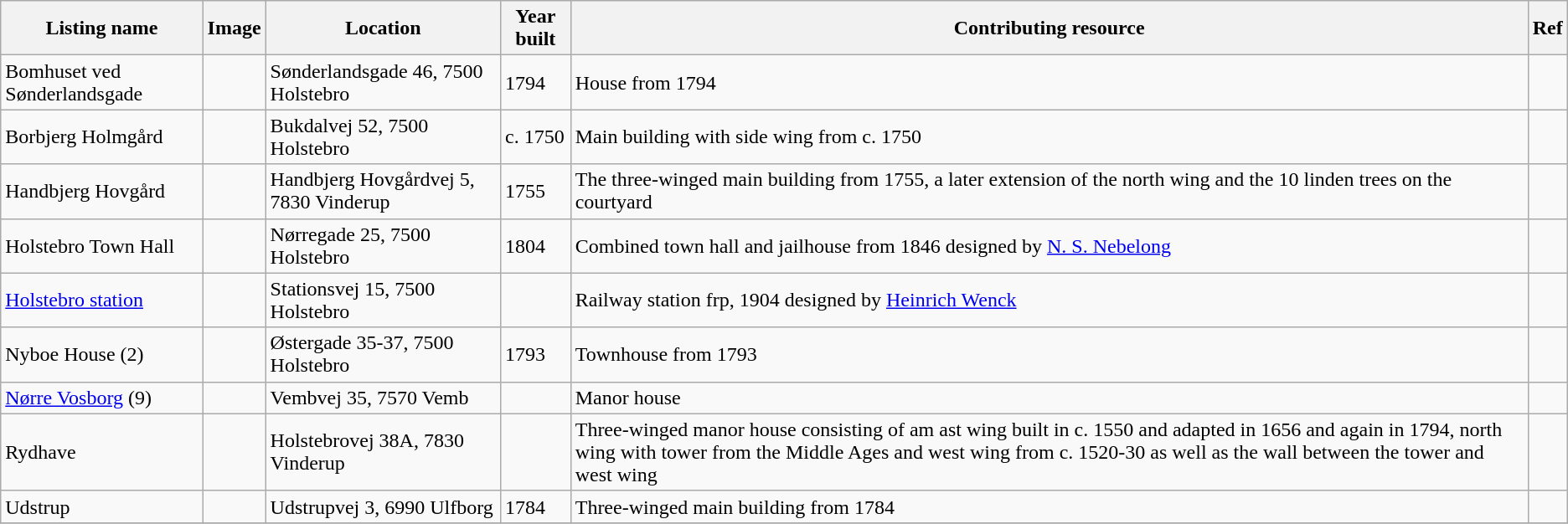<table class="wikitable sortable">
<tr>
<th>Listing name</th>
<th>Image</th>
<th>Location</th>
<th>Year built</th>
<th>Contributing resource</th>
<th>Ref</th>
</tr>
<tr>
<td>Bomhuset ved Sønderlandsgade</td>
<td></td>
<td>Sønderlandsgade 46, 7500 Holstebro</td>
<td>1794</td>
<td>House from 1794</td>
<td></td>
</tr>
<tr>
<td>Borbjerg Holmgård</td>
<td></td>
<td>Bukdalvej 52, 7500 Holstebro</td>
<td>c. 1750</td>
<td>Main building with side wing from c. 1750</td>
<td></td>
</tr>
<tr>
<td>Handbjerg Hovgård</td>
<td></td>
<td>Handbjerg Hovgårdvej 5, 7830 Vinderup</td>
<td>1755</td>
<td>The three-winged main building from 1755, a later extension of the north wing and the 10 linden trees on the courtyard</td>
<td></td>
</tr>
<tr>
<td>Holstebro Town Hall</td>
<td></td>
<td>Nørregade 25, 7500 Holstebro</td>
<td>1804</td>
<td>Combined town hall and jailhouse from 1846 designed by <a href='#'>N. S. Nebelong</a></td>
<td></td>
</tr>
<tr>
<td><a href='#'>Holstebro station</a></td>
<td></td>
<td>Stationsvej 15, 7500 Holstebro</td>
<td></td>
<td>Railway station frp, 1904 designed by <a href='#'>Heinrich Wenck</a></td>
<td></td>
</tr>
<tr>
<td>Nyboe House (2)</td>
<td></td>
<td>Østergade 35-37, 7500 Holstebro</td>
<td>1793</td>
<td>Townhouse from 1793</td>
<td></td>
</tr>
<tr>
<td><a href='#'>Nørre Vosborg</a> (9)</td>
<td></td>
<td>Vembvej 35, 7570 Vemb</td>
<td></td>
<td>Manor house</td>
<td></td>
</tr>
<tr>
<td>Rydhave</td>
<td></td>
<td>Holstebrovej 38A, 7830 Vinderup</td>
<td></td>
<td>Three-winged manor house consisting of am ast wing built in c. 1550 and adapted in 1656 and again in  1794, north wing with tower from the Middle Ages and west wing from c. 1520-30 as well as the wall between the tower and west wing</td>
<td></td>
</tr>
<tr>
<td>Udstrup</td>
<td></td>
<td>Udstrupvej 3, 6990 Ulfborg</td>
<td>1784</td>
<td>Three-winged main building from 1784</td>
<td></td>
</tr>
<tr>
</tr>
</table>
